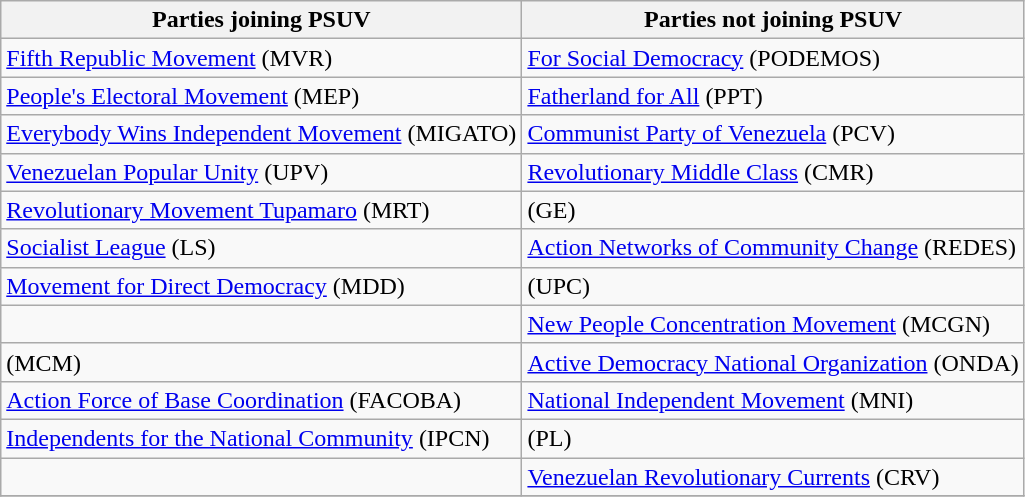<table class="wikitable">
<tr>
<th>Parties joining PSUV</th>
<th>Parties not joining PSUV</th>
</tr>
<tr>
<td><a href='#'>Fifth Republic Movement</a> (MVR)</td>
<td><a href='#'>For Social Democracy</a> (PODEMOS)</td>
</tr>
<tr>
<td><a href='#'>People's Electoral Movement</a> (MEP)</td>
<td><a href='#'>Fatherland for All</a> (PPT)</td>
</tr>
<tr>
<td><a href='#'>Everybody Wins Independent Movement</a> (MIGATO)</td>
<td><a href='#'>Communist Party of Venezuela</a> (PCV)</td>
</tr>
<tr>
<td><a href='#'>Venezuelan Popular Unity</a> (UPV)</td>
<td><a href='#'>Revolutionary Middle Class</a> (CMR)</td>
</tr>
<tr>
<td><a href='#'>Revolutionary Movement Tupamaro</a> (MRT)</td>
<td> (GE)</td>
</tr>
<tr>
<td><a href='#'>Socialist League</a> (LS)</td>
<td><a href='#'>Action Networks of Community Change</a> (REDES)</td>
</tr>
<tr>
<td><a href='#'>Movement for Direct Democracy</a> (MDD)</td>
<td> (UPC)</td>
</tr>
<tr>
<td></td>
<td><a href='#'>New People Concentration Movement</a> (MCGN)</td>
</tr>
<tr>
<td> (MCM)</td>
<td><a href='#'>Active Democracy National Organization</a> (ONDA)</td>
</tr>
<tr>
<td><a href='#'>Action Force of Base Coordination</a> (FACOBA)</td>
<td><a href='#'>National Independent Movement</a> (MNI)</td>
</tr>
<tr>
<td><a href='#'>Independents for the National Community</a> (IPCN)</td>
<td> (PL)</td>
</tr>
<tr>
<td></td>
<td><a href='#'>Venezuelan Revolutionary Currents</a> (CRV)</td>
</tr>
<tr>
</tr>
</table>
